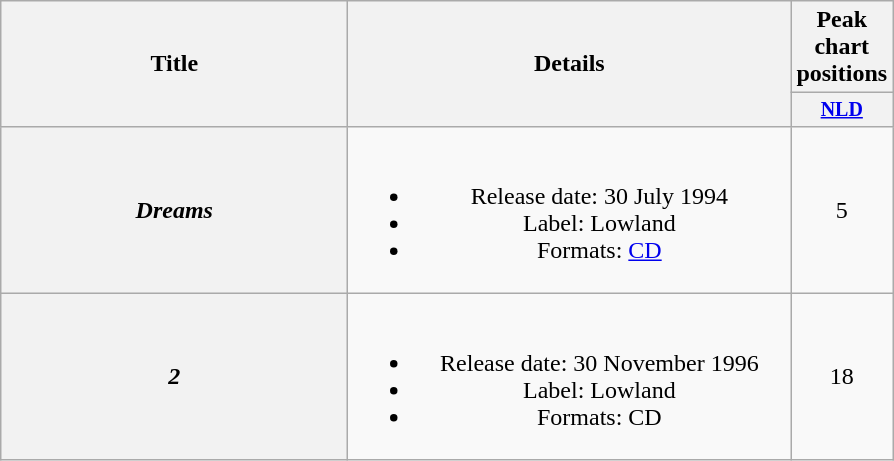<table class="wikitable plainrowheaders" style="text-align:center;">
<tr>
<th rowspan="2" style="width:14em;">Title</th>
<th rowspan="2" style="width:18em;">Details</th>
<th colspan="1">Peak chart positions</th>
</tr>
<tr style="font-size:smaller;">
<th style="width:45px;"><a href='#'>NLD</a><br></th>
</tr>
<tr>
<th scope="row"><em>Dreams</em></th>
<td><br><ul><li>Release date: 30 July 1994</li><li>Label: Lowland</li><li>Formats: <a href='#'>CD</a></li></ul></td>
<td>5</td>
</tr>
<tr>
<th scope="row"><em>2</em></th>
<td><br><ul><li>Release date: 30 November 1996</li><li>Label: Lowland</li><li>Formats: CD</li></ul></td>
<td>18</td>
</tr>
</table>
